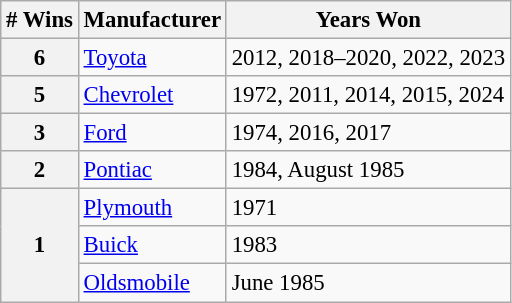<table class="wikitable" style="font-size: 95%;">
<tr>
<th># Wins</th>
<th>Manufacturer</th>
<th>Years Won</th>
</tr>
<tr>
<th>6</th>
<td><a href='#'>Toyota</a></td>
<td>2012, 2018–2020, 2022, 2023</td>
</tr>
<tr>
<th>5</th>
<td><a href='#'>Chevrolet</a></td>
<td>1972, 2011, 2014, 2015, 2024</td>
</tr>
<tr>
<th>3</th>
<td><a href='#'>Ford</a></td>
<td>1974, 2016, 2017</td>
</tr>
<tr>
<th>2</th>
<td><a href='#'>Pontiac</a></td>
<td>1984, August 1985</td>
</tr>
<tr>
<th rowspan=3>1</th>
<td><a href='#'>Plymouth</a></td>
<td>1971</td>
</tr>
<tr>
<td><a href='#'>Buick</a></td>
<td>1983</td>
</tr>
<tr>
<td><a href='#'>Oldsmobile</a></td>
<td>June 1985</td>
</tr>
</table>
